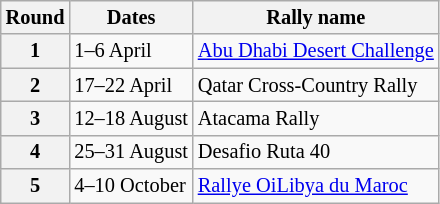<table class="wikitable" style="font-size: 85%">
<tr>
<th>Round</th>
<th>Dates</th>
<th>Rally name</th>
</tr>
<tr>
<th>1</th>
<td>1–6 April</td>
<td> <a href='#'>Abu Dhabi Desert Challenge</a></td>
</tr>
<tr>
<th>2</th>
<td>17–22 April</td>
<td> Qatar Cross-Country Rally</td>
</tr>
<tr>
<th>3</th>
<td>12–18 August</td>
<td> Atacama Rally</td>
</tr>
<tr>
<th>4</th>
<td>25–31 August</td>
<td> Desafio Ruta 40</td>
</tr>
<tr>
<th>5</th>
<td>4–10 October</td>
<td> <a href='#'>Rallye OiLibya du Maroc</a></td>
</tr>
</table>
